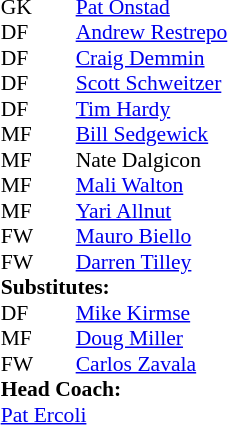<table style="font-size:90%; margin:0.2em auto;" cellspacing="0" cellpadding="0">
<tr>
<th width="25"></th>
<th width="25"></th>
</tr>
<tr>
<td>GK</td>
<td><strong> </strong></td>
<td> <a href='#'>Pat Onstad</a></td>
</tr>
<tr>
<td>DF</td>
<td><strong> </strong></td>
<td> <a href='#'>Andrew Restrepo</a></td>
</tr>
<tr>
<td>DF</td>
<td><strong> </strong></td>
<td> <a href='#'>Craig Demmin</a></td>
<td></td>
<td></td>
</tr>
<tr>
<td>DF</td>
<td><strong> </strong></td>
<td> <a href='#'>Scott Schweitzer</a></td>
</tr>
<tr>
<td>DF</td>
<td><strong> </strong></td>
<td> <a href='#'>Tim Hardy</a></td>
</tr>
<tr>
<td>MF</td>
<td><strong> </strong></td>
<td> <a href='#'>Bill Sedgewick</a></td>
</tr>
<tr>
<td>MF</td>
<td><strong> </strong></td>
<td> Nate Dalgicon</td>
<td></td>
<td></td>
</tr>
<tr>
<td>MF</td>
<td><strong> </strong></td>
<td> <a href='#'>Mali Walton</a></td>
</tr>
<tr>
<td>MF</td>
<td><strong> </strong></td>
<td> <a href='#'>Yari Allnut</a></td>
</tr>
<tr>
<td>FW</td>
<td><strong> </strong></td>
<td> <a href='#'>Mauro Biello</a></td>
</tr>
<tr>
<td>FW</td>
<td><strong> </strong></td>
<td> <a href='#'>Darren Tilley</a></td>
<td></td>
<td></td>
</tr>
<tr>
<td colspan=3><strong>Substitutes:</strong></td>
</tr>
<tr>
<td>DF</td>
<td><strong> </strong></td>
<td> <a href='#'>Mike Kirmse</a></td>
<td></td>
<td></td>
</tr>
<tr>
<td>MF</td>
<td><strong> </strong></td>
<td> <a href='#'>Doug Miller</a></td>
<td></td>
<td></td>
</tr>
<tr>
<td>FW</td>
<td><strong> </strong></td>
<td> <a href='#'>Carlos Zavala</a></td>
<td></td>
<td></td>
</tr>
<tr>
<td colspan=3><strong>Head Coach:</strong></td>
</tr>
<tr>
<td colspan=4> <a href='#'>Pat Ercoli</a></td>
</tr>
</table>
